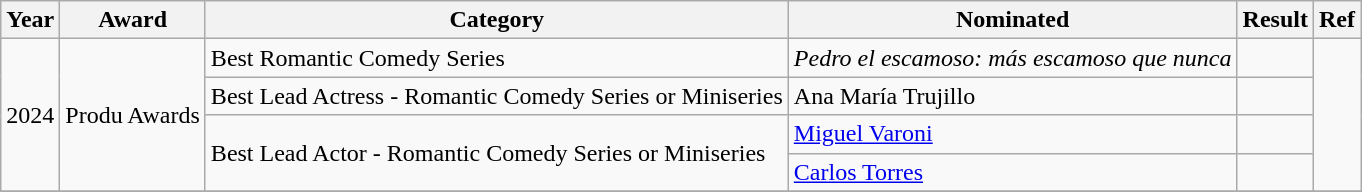<table class="wikitable plainrowheaders">
<tr>
<th scope="col">Year</th>
<th scope="col">Award</th>
<th scope="col">Category</th>
<th scope="col">Nominated</th>
<th scope="col">Result</th>
<th scope="col">Ref</th>
</tr>
<tr>
<td rowspan="4">2024</td>
<td rowspan="4">Produ Awards</td>
<td>Best Romantic Comedy Series</td>
<td><em>Pedro el escamoso: más escamoso que nunca</em></td>
<td></td>
<td align="center" rowspan="4"></td>
</tr>
<tr>
<td>Best Lead Actress - Romantic Comedy Series or Miniseries</td>
<td>Ana María Trujillo</td>
<td></td>
</tr>
<tr>
<td rowspan=2>Best Lead Actor - Romantic Comedy Series or Miniseries</td>
<td><a href='#'>Miguel Varoni</a></td>
<td></td>
</tr>
<tr>
<td><a href='#'>Carlos Torres</a></td>
<td></td>
</tr>
<tr>
</tr>
</table>
